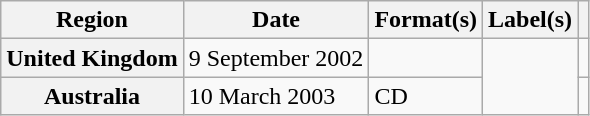<table class="wikitable plainrowheaders">
<tr>
<th scope="col">Region</th>
<th scope="col">Date</th>
<th scope="col">Format(s)</th>
<th scope="col">Label(s)</th>
<th scope="col"></th>
</tr>
<tr>
<th scope="row">United Kingdom</th>
<td>9 September 2002</td>
<td></td>
<td rowspan="2"></td>
<td align="center"></td>
</tr>
<tr>
<th scope="row">Australia</th>
<td>10 March 2003</td>
<td>CD</td>
<td align="center"></td>
</tr>
</table>
